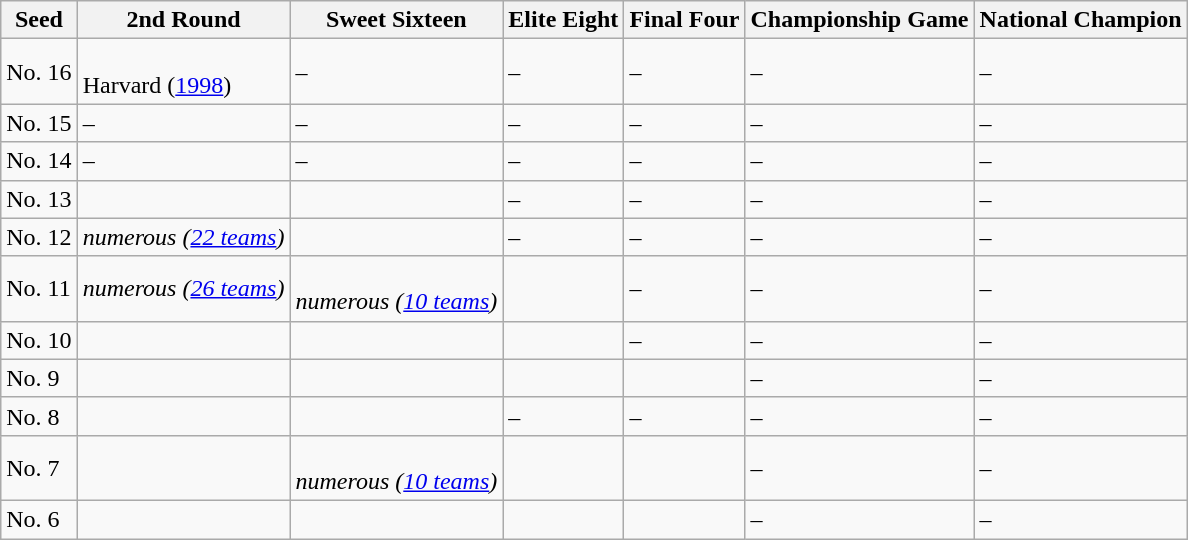<table class="wikitable">
<tr>
<th>Seed</th>
<th>2nd Round</th>
<th>Sweet Sixteen</th>
<th>Elite Eight</th>
<th>Final Four</th>
<th>Championship Game</th>
<th>National Champion</th>
</tr>
<tr>
<td>No. 16</td>
<td><br>Harvard (<a href='#'>1998</a>)</td>
<td>–</td>
<td>–</td>
<td>–</td>
<td>–</td>
<td>–</td>
</tr>
<tr>
<td>No. 15</td>
<td>–</td>
<td>–</td>
<td>–</td>
<td>–</td>
<td>–</td>
<td>–</td>
</tr>
<tr>
<td>No. 14</td>
<td>–</td>
<td>–</td>
<td>–</td>
<td>–</td>
<td>–</td>
<td>–</td>
</tr>
<tr>
<td>No. 13</td>
<td></td>
<td></td>
<td>–</td>
<td>–</td>
<td>–</td>
<td>–</td>
</tr>
<tr>
<td>No. 12</td>
<td><em>numerous (<a href='#'>22 teams</a>)</em></td>
<td></td>
<td>–</td>
<td>–</td>
<td>–</td>
<td>–</td>
</tr>
<tr>
<td>No. 11</td>
<td><em>numerous (<a href='#'>26 teams</a>)</em></td>
<td><br><em>numerous (<a href='#'>10 teams</a>)</em></td>
<td></td>
<td>–</td>
<td>–</td>
<td>–</td>
</tr>
<tr>
<td>No. 10</td>
<td></td>
<td></td>
<td></td>
<td>–</td>
<td>–</td>
<td>–</td>
</tr>
<tr>
<td>No. 9</td>
<td></td>
<td><br></td>
<td></td>
<td></td>
<td>–</td>
<td>–</td>
</tr>
<tr>
<td>No. 8</td>
<td></td>
<td><br></td>
<td>–</td>
<td>–</td>
<td>–</td>
<td>–</td>
</tr>
<tr>
<td>No. 7</td>
<td></td>
<td><br><em>numerous (<a href='#'>10 teams</a>)</em></td>
<td><br></td>
<td><br></td>
<td>–</td>
<td>–</td>
</tr>
<tr>
<td>No. 6</td>
<td></td>
<td></td>
<td></td>
<td></td>
<td>–</td>
<td>–</td>
</tr>
</table>
